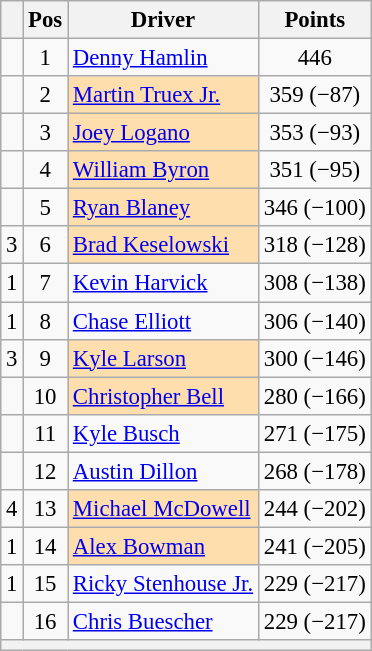<table class="wikitable" style="font-size: 95%">
<tr>
<th></th>
<th>Pos</th>
<th>Driver</th>
<th>Points</th>
</tr>
<tr>
<td align="left"></td>
<td style="text-align:center;">1</td>
<td><a href='#'>Denny Hamlin</a></td>
<td style="text-align:center;">446</td>
</tr>
<tr>
<td align="left"></td>
<td style="text-align:center;">2</td>
<td style="background:#FFDEAD;"><a href='#'>Martin Truex Jr.</a></td>
<td style="text-align:center;">359 (−87)</td>
</tr>
<tr>
<td align="left"></td>
<td style="text-align:center;">3</td>
<td style="background:#FFDEAD;"><a href='#'>Joey Logano</a></td>
<td style="text-align:center;">353 (−93)</td>
</tr>
<tr>
<td align="left"></td>
<td style="text-align:center;">4</td>
<td style="background:#FFDEAD;"><a href='#'>William Byron</a></td>
<td style="text-align:center;">351 (−95)</td>
</tr>
<tr>
<td align="left"></td>
<td style="text-align:center;">5</td>
<td style="background:#FFDEAD;"><a href='#'>Ryan Blaney</a></td>
<td style="text-align:center;">346 (−100)</td>
</tr>
<tr>
<td align="left"> 3</td>
<td style="text-align:center;">6</td>
<td style="background:#FFDEAD;"><a href='#'>Brad Keselowski</a></td>
<td style="text-align:center;">318 (−128)</td>
</tr>
<tr>
<td align="left"> 1</td>
<td style="text-align:center;">7</td>
<td><a href='#'>Kevin Harvick</a></td>
<td style="text-align:center;">308 (−138)</td>
</tr>
<tr>
<td align="left"> 1</td>
<td style="text-align:center;">8</td>
<td><a href='#'>Chase Elliott</a></td>
<td style="text-align:center;">306 (−140)</td>
</tr>
<tr>
<td align="left"> 3</td>
<td style="text-align:center;">9</td>
<td style="background:#FFDEAD;"><a href='#'>Kyle Larson</a></td>
<td style="text-align:center;">300 (−146)</td>
</tr>
<tr>
<td align="left"></td>
<td style="text-align:center;">10</td>
<td style="background:#FFDEAD;"><a href='#'>Christopher Bell</a></td>
<td style="text-align:center;">280 (−166)</td>
</tr>
<tr>
<td align="left"></td>
<td style="text-align:center;">11</td>
<td><a href='#'>Kyle Busch</a></td>
<td style="text-align:center;">271 (−175)</td>
</tr>
<tr>
<td align="left"></td>
<td style="text-align:center;">12</td>
<td><a href='#'>Austin Dillon</a></td>
<td style="text-align:center;">268 (−178)</td>
</tr>
<tr>
<td align="left"> 4</td>
<td style="text-align:center;">13</td>
<td style="background:#FFDEAD;"><a href='#'>Michael McDowell</a></td>
<td style="text-align:center;">244 (−202)</td>
</tr>
<tr>
<td align="left"> 1</td>
<td style="text-align:center;">14</td>
<td style="background:#FFDEAD;"><a href='#'>Alex Bowman</a></td>
<td style="text-align:center;">241 (−205)</td>
</tr>
<tr>
<td align="left"> 1</td>
<td style="text-align:center;">15</td>
<td><a href='#'>Ricky Stenhouse Jr.</a></td>
<td style="text-align:center;">229 (−217)</td>
</tr>
<tr>
<td align="left"></td>
<td style="text-align:center;">16</td>
<td><a href='#'>Chris Buescher</a></td>
<td style="text-align:center;">229 (−217)</td>
</tr>
<tr class="sortbottom">
<th colspan="9"></th>
</tr>
</table>
